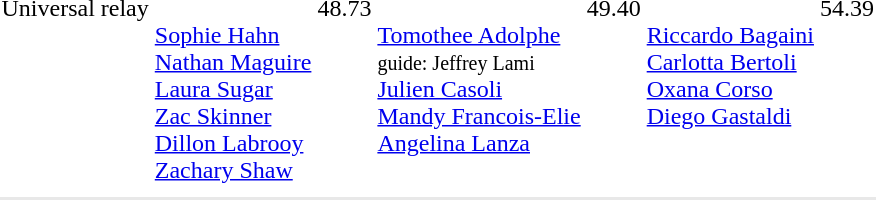<table>
<tr valign=top>
<td>Universal relay</td>
<td> <br><a href='#'>Sophie Hahn</a><br><a href='#'>Nathan Maguire</a><br><a href='#'>Laura Sugar</a><br><a href='#'>Zac Skinner</a><br><a href='#'>Dillon Labrooy</a><br><a href='#'>Zachary Shaw</a></td>
<td>48.73</td>
<td> <br><a href='#'>Tomothee Adolphe</a><br><small>guide: Jeffrey Lami</small><br><a href='#'>Julien Casoli</a><br><a href='#'>Mandy Francois-Elie</a><br><a href='#'>Angelina Lanza</a></td>
<td>49.40</td>
<td> <br><a href='#'>Riccardo Bagaini</a><br><a href='#'>Carlotta Bertoli</a><br><a href='#'>Oxana Corso</a><br><a href='#'>Diego Gastaldi</a></td>
<td>54.39</td>
</tr>
<tr>
<td colspan=7></td>
</tr>
<tr>
</tr>
<tr bgcolor= e8e8e8>
<td colspan=7></td>
</tr>
</table>
